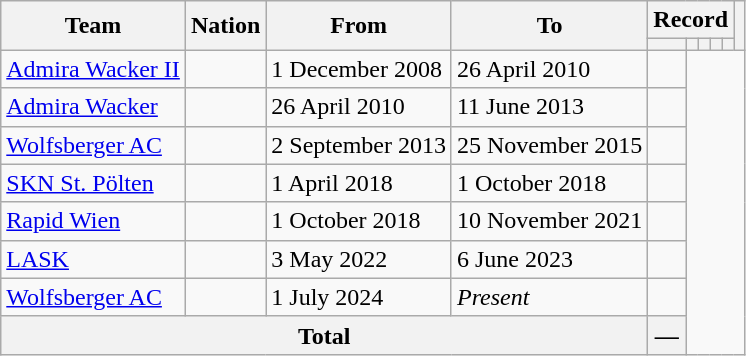<table class="wikitable" style="text-align: center">
<tr>
<th rowspan="2">Team</th>
<th rowspan="2">Nation</th>
<th rowspan="2">From</th>
<th rowspan="2">To</th>
<th colspan="5">Record</th>
<th rowspan=2></th>
</tr>
<tr>
<th></th>
<th></th>
<th></th>
<th></th>
<th></th>
</tr>
<tr>
<td align=left><a href='#'>Admira Wacker II</a></td>
<td></td>
<td align=left>1 December 2008</td>
<td align=left>26 April 2010<br></td>
<td></td>
</tr>
<tr>
<td align=left><a href='#'>Admira Wacker</a></td>
<td></td>
<td align=left>26 April 2010</td>
<td align=left>11 June 2013<br></td>
<td></td>
</tr>
<tr>
<td align=left><a href='#'>Wolfsberger AC</a></td>
<td></td>
<td align=left>2 September 2013</td>
<td align=left>25 November 2015<br></td>
<td></td>
</tr>
<tr>
<td align=left><a href='#'>SKN St. Pölten</a></td>
<td></td>
<td align=left>1 April 2018</td>
<td align=left>1 October 2018<br></td>
<td></td>
</tr>
<tr>
<td align=left><a href='#'>Rapid Wien</a></td>
<td></td>
<td align=left>1 October 2018</td>
<td align=left>10 November 2021<br></td>
<td></td>
</tr>
<tr>
<td align=left><a href='#'>LASK</a></td>
<td></td>
<td align=left>3 May 2022</td>
<td align=left>6 June 2023<br></td>
<td></td>
</tr>
<tr>
<td align=left><a href='#'>Wolfsberger AC</a></td>
<td></td>
<td align=left>1 July 2024</td>
<td align=left><em>Present</em><br></td>
<td></td>
</tr>
<tr>
<th colspan="4">Total<br></th>
<th>—</th>
</tr>
</table>
